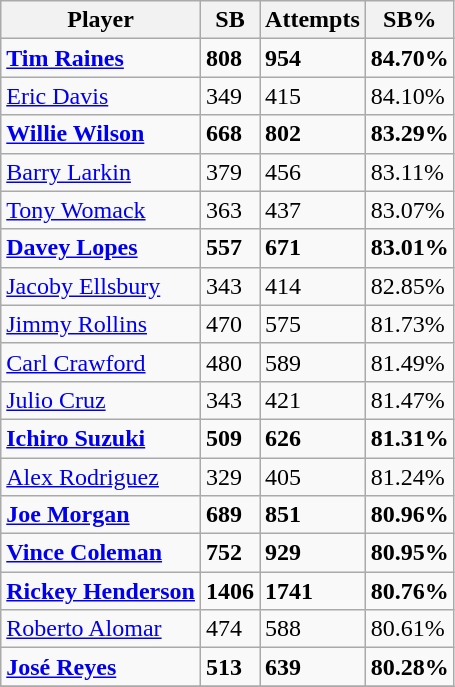<table class="wikitable">
<tr>
<th>Player</th>
<th>SB</th>
<th>Attempts</th>
<th>SB%</th>
</tr>
<tr>
<td><strong><a href='#'>Tim Raines</a></strong></td>
<td><strong>808</strong></td>
<td><strong>954</strong></td>
<td><strong>84.70%</strong></td>
</tr>
<tr>
<td><a href='#'>Eric Davis</a></td>
<td>349</td>
<td>415</td>
<td>84.10%</td>
</tr>
<tr>
<td><strong><a href='#'>Willie Wilson</a></strong></td>
<td><strong>668</strong></td>
<td><strong>802</strong></td>
<td><strong>83.29%</strong></td>
</tr>
<tr>
<td><a href='#'>Barry Larkin</a></td>
<td>379</td>
<td>456</td>
<td>83.11%</td>
</tr>
<tr>
<td><a href='#'>Tony Womack</a></td>
<td>363</td>
<td>437</td>
<td>83.07%</td>
</tr>
<tr>
<td><strong><a href='#'>Davey Lopes</a></strong></td>
<td><strong>557</strong></td>
<td><strong>671</strong></td>
<td><strong>83.01%</strong></td>
</tr>
<tr>
<td><a href='#'>Jacoby Ellsbury</a></td>
<td>343</td>
<td>414</td>
<td>82.85%</td>
</tr>
<tr>
<td><a href='#'>Jimmy Rollins</a></td>
<td>470</td>
<td>575</td>
<td>81.73%</td>
</tr>
<tr>
<td><a href='#'>Carl Crawford</a></td>
<td>480</td>
<td>589</td>
<td>81.49%</td>
</tr>
<tr>
<td><a href='#'>Julio Cruz</a></td>
<td>343</td>
<td>421</td>
<td>81.47%</td>
</tr>
<tr>
<td><strong><a href='#'>Ichiro Suzuki</a></strong></td>
<td><strong>509</strong></td>
<td><strong>626</strong></td>
<td><strong>81.31%</strong></td>
</tr>
<tr>
<td><a href='#'>Alex Rodriguez</a></td>
<td>329</td>
<td>405</td>
<td>81.24%</td>
</tr>
<tr>
<td><strong><a href='#'>Joe Morgan</a></strong></td>
<td><strong>689</strong></td>
<td><strong>851</strong></td>
<td><strong>80.96%</strong></td>
</tr>
<tr>
<td><strong><a href='#'>Vince Coleman</a></strong></td>
<td><strong>752</strong></td>
<td><strong>929</strong></td>
<td><strong>80.95%</strong></td>
</tr>
<tr>
<td><strong><a href='#'>Rickey Henderson</a></strong></td>
<td><strong>1406</strong></td>
<td><strong>1741</strong></td>
<td><strong>80.76%</strong></td>
</tr>
<tr>
<td><a href='#'>Roberto Alomar</a></td>
<td>474</td>
<td>588</td>
<td>80.61%</td>
</tr>
<tr>
<td><strong><a href='#'>José Reyes</a></strong></td>
<td><strong>513</strong></td>
<td><strong>639</strong></td>
<td><strong>80.28%</strong></td>
</tr>
<tr>
</tr>
</table>
